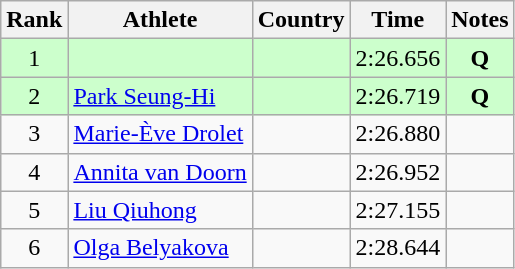<table class="wikitable sortable" style="text-align:center">
<tr>
<th>Rank</th>
<th>Athlete</th>
<th>Country</th>
<th>Time</th>
<th>Notes</th>
</tr>
<tr bgcolor="#ccffcc">
<td>1</td>
<td align=left></td>
<td align=left></td>
<td>2:26.656</td>
<td><strong>Q</strong></td>
</tr>
<tr bgcolor="#ccffcc">
<td>2</td>
<td align=left><a href='#'>Park Seung-Hi</a></td>
<td align=left></td>
<td>2:26.719</td>
<td><strong>Q</strong></td>
</tr>
<tr>
<td>3</td>
<td align=left><a href='#'>Marie-Ève Drolet</a></td>
<td align=left></td>
<td>2:26.880</td>
<td></td>
</tr>
<tr>
<td>4</td>
<td align=left><a href='#'>Annita van Doorn</a></td>
<td align=left></td>
<td>2:26.952</td>
<td></td>
</tr>
<tr>
<td>5</td>
<td align=left><a href='#'>Liu Qiuhong</a></td>
<td align=left></td>
<td>2:27.155</td>
<td></td>
</tr>
<tr>
<td>6</td>
<td align=left><a href='#'>Olga Belyakova</a></td>
<td align=left></td>
<td>2:28.644</td>
<td></td>
</tr>
</table>
